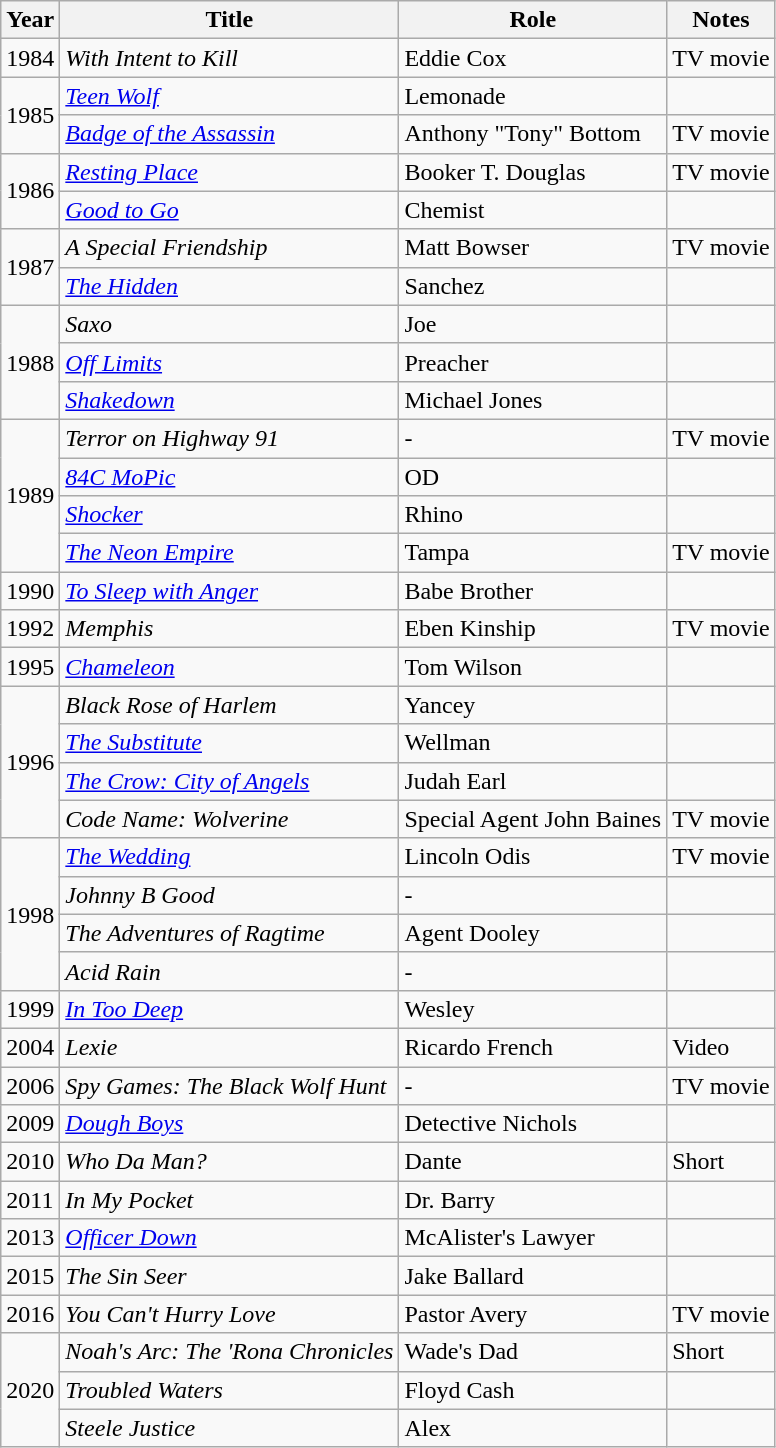<table class="wikitable sortable">
<tr>
<th>Year</th>
<th>Title</th>
<th>Role</th>
<th>Notes</th>
</tr>
<tr>
<td>1984</td>
<td><em>With Intent to Kill</em></td>
<td>Eddie Cox</td>
<td>TV movie</td>
</tr>
<tr>
<td rowspan="2">1985</td>
<td><em><a href='#'>Teen Wolf</a></em></td>
<td>Lemonade</td>
<td></td>
</tr>
<tr>
<td><em><a href='#'>Badge of the Assassin</a></em></td>
<td>Anthony "Tony" Bottom</td>
<td>TV movie</td>
</tr>
<tr>
<td rowspan="2">1986</td>
<td><em><a href='#'>Resting Place</a></em></td>
<td>Booker T. Douglas</td>
<td>TV movie</td>
</tr>
<tr>
<td><em><a href='#'>Good to Go</a></em></td>
<td>Chemist</td>
<td></td>
</tr>
<tr>
<td rowspan="2">1987</td>
<td><em>A Special Friendship</em></td>
<td>Matt Bowser</td>
<td>TV movie</td>
</tr>
<tr>
<td><em><a href='#'>The Hidden</a></em></td>
<td>Sanchez</td>
<td></td>
</tr>
<tr>
<td rowspan="3">1988</td>
<td><em>Saxo</em></td>
<td>Joe</td>
<td></td>
</tr>
<tr>
<td><em><a href='#'>Off Limits</a></em></td>
<td>Preacher</td>
<td></td>
</tr>
<tr>
<td><em><a href='#'>Shakedown</a></em></td>
<td>Michael Jones</td>
<td></td>
</tr>
<tr>
<td rowspan="4">1989</td>
<td><em>Terror on Highway 91</em></td>
<td>-</td>
<td>TV movie</td>
</tr>
<tr>
<td><em><a href='#'>84C MoPic</a></em></td>
<td>OD</td>
<td></td>
</tr>
<tr>
<td><em><a href='#'>Shocker</a></em></td>
<td>Rhino</td>
<td></td>
</tr>
<tr>
<td><em><a href='#'>The Neon Empire</a></em></td>
<td>Tampa</td>
<td>TV movie</td>
</tr>
<tr>
<td>1990</td>
<td><em><a href='#'>To Sleep with Anger</a></em></td>
<td>Babe Brother</td>
<td></td>
</tr>
<tr>
<td>1992</td>
<td><em>Memphis</em></td>
<td>Eben Kinship</td>
<td>TV movie</td>
</tr>
<tr>
<td>1995</td>
<td><em><a href='#'>Chameleon</a></em></td>
<td>Tom Wilson</td>
<td></td>
</tr>
<tr>
<td rowspan="4">1996</td>
<td><em>Black Rose of Harlem</em></td>
<td>Yancey</td>
<td></td>
</tr>
<tr>
<td><em><a href='#'>The Substitute</a></em></td>
<td>Wellman</td>
<td></td>
</tr>
<tr>
<td><em><a href='#'>The Crow: City of Angels</a></em></td>
<td>Judah Earl</td>
<td></td>
</tr>
<tr>
<td><em>Code Name: Wolverine</em></td>
<td>Special Agent John Baines</td>
<td>TV movie</td>
</tr>
<tr>
<td rowspan="4">1998</td>
<td><em><a href='#'>The Wedding</a></em></td>
<td>Lincoln Odis</td>
<td>TV movie</td>
</tr>
<tr>
<td><em>Johnny B Good</em></td>
<td>-</td>
<td></td>
</tr>
<tr>
<td><em>The Adventures of Ragtime</em></td>
<td>Agent Dooley</td>
<td></td>
</tr>
<tr>
<td><em>Acid Rain</em></td>
<td>-</td>
<td></td>
</tr>
<tr>
<td>1999</td>
<td><em><a href='#'>In Too Deep</a></em></td>
<td>Wesley</td>
<td></td>
</tr>
<tr>
<td>2004</td>
<td><em>Lexie</em></td>
<td>Ricardo French</td>
<td>Video</td>
</tr>
<tr>
<td>2006</td>
<td><em>Spy Games: The Black Wolf Hunt</em></td>
<td>-</td>
<td>TV movie</td>
</tr>
<tr>
<td>2009</td>
<td><em><a href='#'>Dough Boys</a></em></td>
<td>Detective Nichols</td>
<td></td>
</tr>
<tr>
<td>2010</td>
<td><em>Who Da Man?</em></td>
<td>Dante</td>
<td>Short</td>
</tr>
<tr>
<td>2011</td>
<td><em>In My Pocket</em></td>
<td>Dr. Barry</td>
<td></td>
</tr>
<tr>
<td>2013</td>
<td><em><a href='#'>Officer Down</a></em></td>
<td>McAlister's Lawyer</td>
<td></td>
</tr>
<tr>
<td>2015</td>
<td><em>The Sin Seer</em></td>
<td>Jake Ballard</td>
<td></td>
</tr>
<tr>
<td>2016</td>
<td><em>You Can't Hurry Love</em></td>
<td>Pastor Avery</td>
<td>TV movie</td>
</tr>
<tr>
<td rowspan="3">2020</td>
<td><em>Noah's Arc: The 'Rona Chronicles</em></td>
<td>Wade's Dad</td>
<td>Short</td>
</tr>
<tr>
<td><em>Troubled Waters</em></td>
<td>Floyd Cash</td>
<td></td>
</tr>
<tr>
<td><em>Steele Justice</em></td>
<td>Alex</td>
<td></td>
</tr>
</table>
